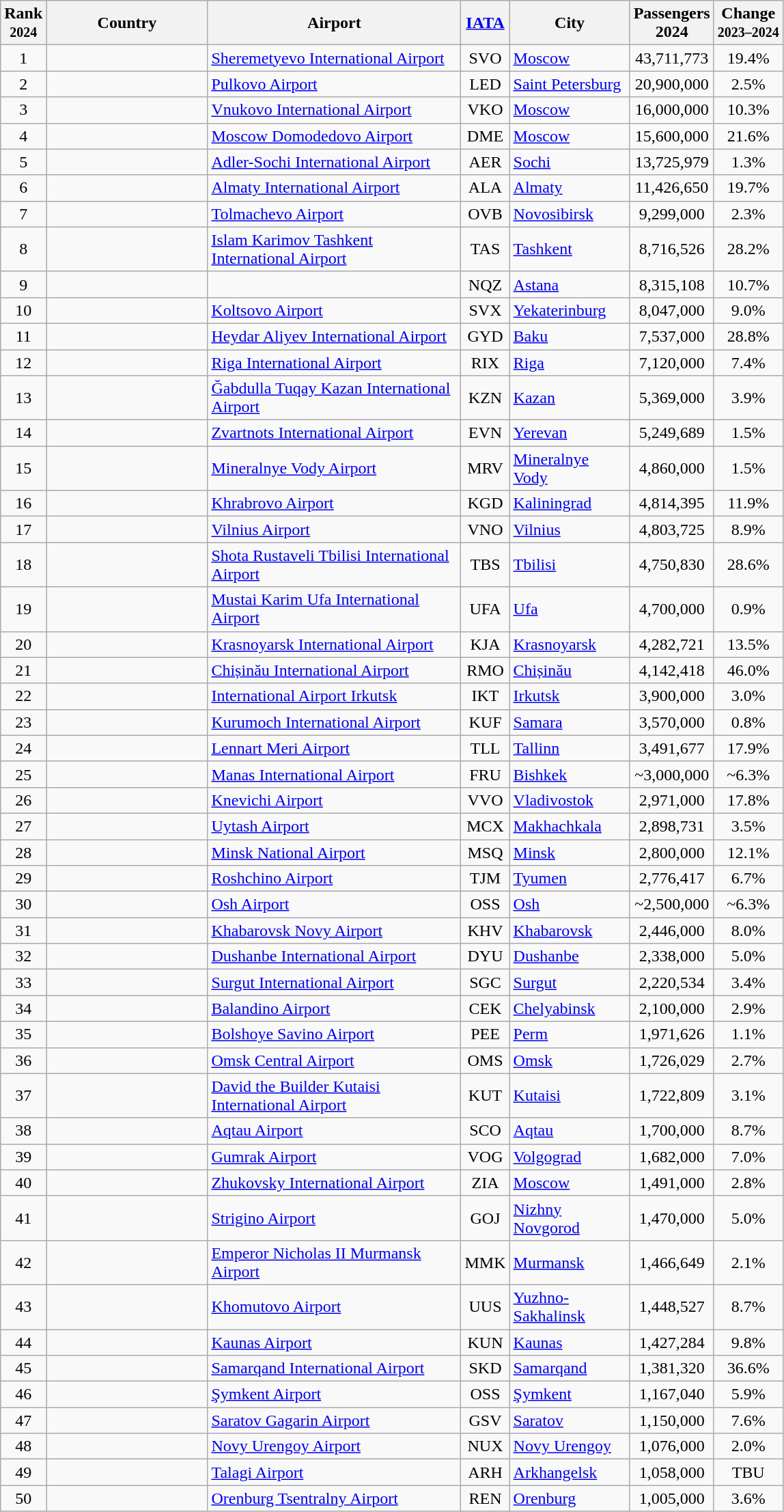<table class="wikitable sortable">
<tr>
<th>Rank<br><small>2024</small></th>
<th style="width:150px;">Country</th>
<th style="width:240px;">Airport</th>
<th><a href='#'>IATA</a></th>
<th style="width:110px;">City</th>
<th>Passengers<br>2024</th>
<th>Change<br><small>2023–2024</small></th>
</tr>
<tr>
<td align=center>1</td>
<td></td>
<td><a href='#'>Sheremetyevo International Airport</a></td>
<td align=center>SVO</td>
<td><a href='#'>Moscow</a></td>
<td align="center">43,711,773</td>
<td align="center">19.4%</td>
</tr>
<tr>
<td align=center>2</td>
<td></td>
<td><a href='#'>Pulkovo Airport</a></td>
<td align=center>LED</td>
<td><a href='#'>Saint Petersburg</a></td>
<td align="center">20,900,000</td>
<td align="center">2.5%</td>
</tr>
<tr>
<td align=center>3</td>
<td></td>
<td><a href='#'>Vnukovo International Airport</a></td>
<td align=center>VKO</td>
<td><a href='#'>Moscow</a></td>
<td align="center">16,000,000</td>
<td align="center">10.3%</td>
</tr>
<tr>
<td align=center>4</td>
<td></td>
<td><a href='#'>Moscow Domodedovo Airport</a></td>
<td align=center>DME</td>
<td><a href='#'>Moscow</a></td>
<td align="center">15,600,000</td>
<td align="center">21.6%</td>
</tr>
<tr>
<td align=center>5</td>
<td></td>
<td><a href='#'>Adler-Sochi International Airport</a></td>
<td align=center>AER</td>
<td><a href='#'>Sochi</a></td>
<td align="center">13,725,979</td>
<td align="center">1.3%</td>
</tr>
<tr>
<td align=center>6</td>
<td></td>
<td><a href='#'>Almaty International Airport</a></td>
<td align=center>ALA</td>
<td><a href='#'>Almaty</a></td>
<td align="center">11,426,650</td>
<td align="center">19.7%</td>
</tr>
<tr>
<td align=center>7</td>
<td></td>
<td><a href='#'>Tolmachevo Airport</a></td>
<td align=center>OVB</td>
<td><a href='#'>Novosibirsk</a></td>
<td align="center">9,299,000</td>
<td align="center">2.3%</td>
</tr>
<tr>
<td align=center>8</td>
<td></td>
<td><a href='#'>Islam Karimov Tashkent International Airport</a></td>
<td align=center>TAS</td>
<td><a href='#'>Tashkent</a></td>
<td align="center">8,716,526</td>
<td align="center">28.2%</td>
</tr>
<tr>
<td align=center>9</td>
<td></td>
<td></td>
<td align=center>NQZ</td>
<td><a href='#'>Astana</a></td>
<td align="center">8,315,108</td>
<td align="center">10.7%</td>
</tr>
<tr>
<td align=center>10</td>
<td></td>
<td><a href='#'>Koltsovo Airport</a></td>
<td align=center>SVX</td>
<td><a href='#'>Yekaterinburg</a></td>
<td align="center">8,047,000</td>
<td align="center">9.0%</td>
</tr>
<tr>
<td align=center>11</td>
<td></td>
<td><a href='#'>Heydar Aliyev International Airport</a></td>
<td align=center>GYD</td>
<td><a href='#'>Baku</a></td>
<td align="center">7,537,000</td>
<td align="center">28.8%</td>
</tr>
<tr>
<td align=center>12</td>
<td></td>
<td><a href='#'>Riga International Airport</a></td>
<td align=center>RIX</td>
<td><a href='#'>Riga</a></td>
<td align="center">7,120,000</td>
<td align="center">7.4%</td>
</tr>
<tr>
<td align=center>13</td>
<td></td>
<td><a href='#'>Ğabdulla Tuqay Kazan International Airport</a></td>
<td align=center>KZN</td>
<td><a href='#'>Kazan</a></td>
<td align="center">5,369,000</td>
<td align="center">3.9%</td>
</tr>
<tr>
<td align=center>14</td>
<td></td>
<td><a href='#'>Zvartnots International Airport</a></td>
<td align=center>EVN</td>
<td><a href='#'>Yerevan</a></td>
<td align="center">5,249,689</td>
<td align="center">1.5%</td>
</tr>
<tr>
<td align=center>15</td>
<td></td>
<td><a href='#'>Mineralnye Vody Airport</a></td>
<td align=center>MRV</td>
<td><a href='#'>Mineralnye Vody</a></td>
<td align="center">4,860,000</td>
<td align="center">1.5%</td>
</tr>
<tr>
<td align=center>16</td>
<td></td>
<td><a href='#'>Khrabrovo Airport</a></td>
<td align=center>KGD</td>
<td><a href='#'>Kaliningrad</a></td>
<td align="center">4,814,395</td>
<td align="center">11.9%</td>
</tr>
<tr>
<td align=center>17</td>
<td></td>
<td><a href='#'>Vilnius Airport</a></td>
<td align=center>VNO</td>
<td><a href='#'>Vilnius</a></td>
<td align="center">4,803,725</td>
<td align="center">8.9%</td>
</tr>
<tr>
<td align=center>18</td>
<td></td>
<td><a href='#'>Shota Rustaveli Tbilisi International Airport</a></td>
<td align=center>TBS</td>
<td><a href='#'>Tbilisi</a></td>
<td align="center">4,750,830</td>
<td align="center">28.6%</td>
</tr>
<tr>
<td align=center>19</td>
<td></td>
<td><a href='#'>Mustai Karim Ufa International Airport</a></td>
<td align=center>UFA</td>
<td><a href='#'>Ufa</a></td>
<td align="center">4,700,000</td>
<td align="center">0.9%</td>
</tr>
<tr>
<td align=center>20</td>
<td></td>
<td><a href='#'>Krasnoyarsk International Airport</a></td>
<td align=center>KJA</td>
<td><a href='#'>Krasnoyarsk</a></td>
<td align="center">4,282,721</td>
<td align="center">13.5%</td>
</tr>
<tr>
<td align=center>21</td>
<td></td>
<td><a href='#'>Chișinău International Airport</a></td>
<td align=center>RMO</td>
<td><a href='#'>Chișinău</a></td>
<td align="center">4,142,418</td>
<td align="center">46.0%</td>
</tr>
<tr>
<td align=center>22</td>
<td></td>
<td><a href='#'>International Airport Irkutsk</a></td>
<td align=center>IKT</td>
<td><a href='#'>Irkutsk</a></td>
<td align="center">3,900,000</td>
<td align="center">3.0%</td>
</tr>
<tr>
<td align=center>23</td>
<td></td>
<td><a href='#'>Kurumoch International Airport</a></td>
<td align=center>KUF</td>
<td><a href='#'>Samara</a></td>
<td align="center">3,570,000</td>
<td align="center">0.8%</td>
</tr>
<tr>
<td align=center>24</td>
<td></td>
<td><a href='#'>Lennart Meri Airport</a></td>
<td align=center>TLL</td>
<td><a href='#'>Tallinn</a></td>
<td align="center">3,491,677</td>
<td align="center">17.9%</td>
</tr>
<tr>
<td align=center>25</td>
<td></td>
<td><a href='#'>Manas International Airport</a></td>
<td align=center>FRU</td>
<td><a href='#'>Bishkek</a></td>
<td align="center">~3,000,000</td>
<td align="center">~6.3%</td>
</tr>
<tr>
<td align=center>26</td>
<td></td>
<td><a href='#'>Knevichi Airport</a></td>
<td align=center>VVO</td>
<td><a href='#'>Vladivostok</a></td>
<td align="center">2,971,000</td>
<td align="center">17.8%</td>
</tr>
<tr>
<td align=center>27</td>
<td></td>
<td><a href='#'>Uytash Airport</a></td>
<td align=center>MCX</td>
<td><a href='#'>Makhachkala</a></td>
<td align="center">2,898,731</td>
<td align="center">3.5%</td>
</tr>
<tr>
<td align=center>28</td>
<td></td>
<td><a href='#'>Minsk National Airport</a></td>
<td align=center>MSQ</td>
<td><a href='#'>Minsk</a></td>
<td align="center">2,800,000</td>
<td align="center">12.1%</td>
</tr>
<tr>
<td align=center>29</td>
<td></td>
<td><a href='#'>Roshchino Airport</a></td>
<td align=center>TJM</td>
<td><a href='#'>Tyumen</a></td>
<td align="center">2,776,417</td>
<td align="center">6.7%</td>
</tr>
<tr>
<td align=center>30</td>
<td></td>
<td><a href='#'>Osh Airport</a></td>
<td align=center>OSS</td>
<td><a href='#'>Osh</a></td>
<td align="center">~2,500,000</td>
<td align="center">~6.3%</td>
</tr>
<tr>
<td align=center>31</td>
<td></td>
<td><a href='#'>Khabarovsk Novy Airport</a></td>
<td align=center>KHV</td>
<td><a href='#'>Khabarovsk</a></td>
<td align="center">2,446,000</td>
<td align="center">8.0%</td>
</tr>
<tr>
<td align=center>32</td>
<td></td>
<td><a href='#'>Dushanbe International Airport</a></td>
<td align=center>DYU</td>
<td><a href='#'>Dushanbe</a></td>
<td align="center">2,338,000</td>
<td align="center">5.0%</td>
</tr>
<tr>
<td align=center>33</td>
<td></td>
<td><a href='#'>Surgut International Airport</a></td>
<td align=center>SGC</td>
<td><a href='#'>Surgut</a></td>
<td align="center">2,220,534</td>
<td align="center">3.4%</td>
</tr>
<tr>
<td align=center>34</td>
<td></td>
<td><a href='#'>Balandino Airport</a></td>
<td align=center>CEK</td>
<td><a href='#'>Chelyabinsk</a></td>
<td align="center">2,100,000</td>
<td align="center">2.9%</td>
</tr>
<tr>
<td align=center>35</td>
<td></td>
<td><a href='#'>Bolshoye Savino Airport</a></td>
<td align=center>PEE</td>
<td><a href='#'>Perm</a></td>
<td align="center">1,971,626</td>
<td align="center">1.1%</td>
</tr>
<tr>
<td align=center>36</td>
<td></td>
<td><a href='#'>Omsk Central Airport</a></td>
<td align=center>OMS</td>
<td><a href='#'>Omsk</a></td>
<td align="center">1,726,029</td>
<td align="center">2.7%</td>
</tr>
<tr>
<td align=center>37</td>
<td></td>
<td><a href='#'>David the Builder Kutaisi International Airport</a></td>
<td align=center>KUT</td>
<td><a href='#'>Kutaisi</a></td>
<td align="center">1,722,809</td>
<td align="center">3.1%</td>
</tr>
<tr>
<td align=center>38</td>
<td></td>
<td><a href='#'>Aqtau Airport</a></td>
<td align=center>SCO</td>
<td><a href='#'>Aqtau</a></td>
<td align="center">1,700,000</td>
<td align="center">8.7%</td>
</tr>
<tr>
<td align=center>39</td>
<td></td>
<td><a href='#'>Gumrak Airport</a></td>
<td align=center>VOG</td>
<td><a href='#'>Volgograd</a></td>
<td align="center">1,682,000</td>
<td align="center">7.0%</td>
</tr>
<tr>
<td align=center>40</td>
<td></td>
<td><a href='#'>Zhukovsky International Airport</a></td>
<td align=center>ZIA</td>
<td><a href='#'>Moscow</a></td>
<td align="center">1,491,000</td>
<td align="center">2.8%</td>
</tr>
<tr>
<td align=center>41</td>
<td></td>
<td><a href='#'>Strigino Airport</a></td>
<td align=center>GOJ</td>
<td><a href='#'>Nizhny Novgorod</a></td>
<td align="center">1,470,000</td>
<td align="center">5.0%</td>
</tr>
<tr>
<td align=center>42</td>
<td></td>
<td><a href='#'>Emperor Nicholas II Murmansk Airport</a></td>
<td align=center>MMK</td>
<td><a href='#'>Murmansk</a></td>
<td align="center">1,466,649</td>
<td align="center">2.1%</td>
</tr>
<tr>
<td align=center>43</td>
<td></td>
<td><a href='#'>Khomutovo Airport</a></td>
<td align=center>UUS</td>
<td><a href='#'>Yuzhno-Sakhalinsk</a></td>
<td align="center">1,448,527</td>
<td align="center">8.7%</td>
</tr>
<tr>
<td align=center>44</td>
<td></td>
<td><a href='#'>Kaunas Airport</a></td>
<td align=center>KUN</td>
<td><a href='#'>Kaunas</a></td>
<td align="center">1,427,284</td>
<td align="center">9.8%</td>
</tr>
<tr>
<td align=center>45</td>
<td></td>
<td><a href='#'>Samarqand International Airport</a></td>
<td align=center>SKD</td>
<td><a href='#'>Samarqand</a></td>
<td align="center">1,381,320</td>
<td align="center">36.6%</td>
</tr>
<tr>
<td align=center>46</td>
<td></td>
<td><a href='#'>Şymkent Airport</a></td>
<td align=center>OSS</td>
<td><a href='#'>Şymkent</a></td>
<td align="center">1,167,040</td>
<td align="center">5.9%</td>
</tr>
<tr>
<td align=center>47</td>
<td></td>
<td><a href='#'>Saratov Gagarin Airport</a></td>
<td align=center>GSV</td>
<td><a href='#'>Saratov</a></td>
<td align="center">1,150,000</td>
<td align="center">7.6%</td>
</tr>
<tr>
<td align=center>48</td>
<td></td>
<td><a href='#'>Novy Urengoy Airport</a></td>
<td align=center>NUX</td>
<td><a href='#'>Novy Urengoy</a></td>
<td align="center">1,076,000</td>
<td align="center">2.0%</td>
</tr>
<tr>
<td align=center>49</td>
<td></td>
<td><a href='#'>Talagi Airport</a></td>
<td align=center>ARH</td>
<td><a href='#'>Arkhangelsk</a></td>
<td align="center">1,058,000 </td>
<td align="center"> TBU</td>
</tr>
<tr>
<td align=center>50</td>
<td></td>
<td><a href='#'>Orenburg Tsentralny Airport</a></td>
<td align=center>REN</td>
<td><a href='#'>Orenburg</a></td>
<td align="center">1,005,000</td>
<td align="center">3.6%</td>
</tr>
</table>
